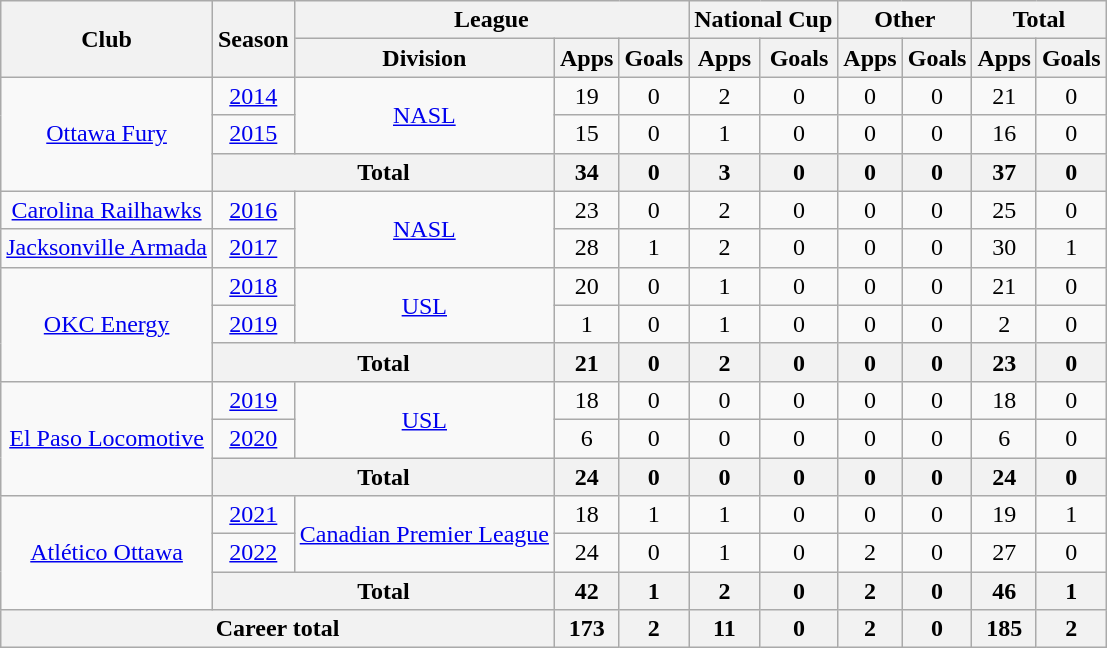<table class=wikitable style="text-align: center">
<tr>
<th rowspan=2>Club</th>
<th rowspan=2>Season</th>
<th colspan=3>League</th>
<th colspan=2>National Cup</th>
<th colspan=2>Other</th>
<th colspan=2>Total</th>
</tr>
<tr>
<th>Division</th>
<th>Apps</th>
<th>Goals</th>
<th>Apps</th>
<th>Goals</th>
<th>Apps</th>
<th>Goals</th>
<th>Apps</th>
<th>Goals</th>
</tr>
<tr>
<td rowspan=3><a href='#'>Ottawa Fury</a></td>
<td><a href='#'>2014</a></td>
<td rowspan=2><a href='#'>NASL</a></td>
<td>19</td>
<td>0</td>
<td>2</td>
<td>0</td>
<td>0</td>
<td>0</td>
<td>21</td>
<td>0</td>
</tr>
<tr>
<td><a href='#'>2015</a></td>
<td>15</td>
<td>0</td>
<td>1</td>
<td>0</td>
<td>0</td>
<td>0</td>
<td>16</td>
<td>0</td>
</tr>
<tr>
<th colspan=2>Total</th>
<th>34</th>
<th>0</th>
<th>3</th>
<th>0</th>
<th>0</th>
<th>0</th>
<th>37</th>
<th>0</th>
</tr>
<tr>
<td><a href='#'>Carolina Railhawks</a></td>
<td><a href='#'>2016</a></td>
<td rowspan=2><a href='#'>NASL</a></td>
<td>23</td>
<td>0</td>
<td>2</td>
<td>0</td>
<td>0</td>
<td>0</td>
<td>25</td>
<td>0</td>
</tr>
<tr>
<td><a href='#'>Jacksonville Armada</a></td>
<td><a href='#'>2017</a></td>
<td>28</td>
<td>1</td>
<td>2</td>
<td>0</td>
<td>0</td>
<td>0</td>
<td>30</td>
<td>1</td>
</tr>
<tr>
<td rowspan=3><a href='#'>OKC Energy</a></td>
<td><a href='#'>2018</a></td>
<td rowspan=2><a href='#'>USL</a></td>
<td>20</td>
<td>0</td>
<td>1</td>
<td>0</td>
<td>0</td>
<td>0</td>
<td>21</td>
<td>0</td>
</tr>
<tr>
<td><a href='#'>2019</a></td>
<td>1</td>
<td>0</td>
<td>1</td>
<td>0</td>
<td>0</td>
<td>0</td>
<td>2</td>
<td>0</td>
</tr>
<tr>
<th colspan=2>Total</th>
<th>21</th>
<th>0</th>
<th>2</th>
<th>0</th>
<th>0</th>
<th>0</th>
<th>23</th>
<th>0</th>
</tr>
<tr>
<td rowspan=3><a href='#'>El Paso Locomotive</a></td>
<td><a href='#'>2019</a></td>
<td rowspan=2><a href='#'>USL</a></td>
<td>18</td>
<td>0</td>
<td>0</td>
<td>0</td>
<td>0</td>
<td>0</td>
<td>18</td>
<td>0</td>
</tr>
<tr>
<td><a href='#'>2020</a></td>
<td>6</td>
<td>0</td>
<td>0</td>
<td>0</td>
<td>0</td>
<td>0</td>
<td>6</td>
<td>0</td>
</tr>
<tr>
<th colspan=2>Total</th>
<th>24</th>
<th>0</th>
<th>0</th>
<th>0</th>
<th>0</th>
<th>0</th>
<th>24</th>
<th>0</th>
</tr>
<tr>
<td rowspan=3><a href='#'>Atlético Ottawa</a></td>
<td><a href='#'>2021</a></td>
<td rowspan=2><a href='#'>Canadian Premier League</a></td>
<td>18</td>
<td>1</td>
<td>1</td>
<td>0</td>
<td>0</td>
<td>0</td>
<td>19</td>
<td>1</td>
</tr>
<tr>
<td><a href='#'>2022</a></td>
<td>24</td>
<td>0</td>
<td>1</td>
<td>0</td>
<td>2</td>
<td>0</td>
<td>27</td>
<td>0</td>
</tr>
<tr>
<th colspan=2>Total</th>
<th>42</th>
<th>1</th>
<th>2</th>
<th>0</th>
<th>2</th>
<th>0</th>
<th>46</th>
<th>1</th>
</tr>
<tr>
<th colspan=3>Career total</th>
<th>173</th>
<th>2</th>
<th>11</th>
<th>0</th>
<th>2</th>
<th>0</th>
<th>185</th>
<th>2</th>
</tr>
</table>
